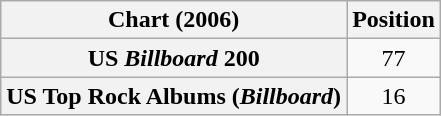<table class="wikitable sortable plainrowheaders" style="text-align:center">
<tr>
<th>Chart (2006)</th>
<th>Position</th>
</tr>
<tr>
<th scope="row">US <em>Billboard</em> 200</th>
<td>77</td>
</tr>
<tr>
<th scope="row">US Top Rock Albums (<em>Billboard</em>)</th>
<td>16</td>
</tr>
</table>
